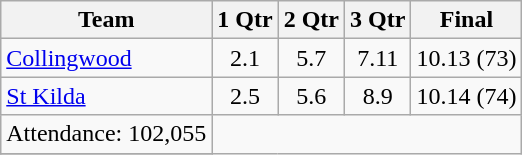<table class="wikitable">
<tr>
<th>Team</th>
<th>1 Qtr</th>
<th>2 Qtr</th>
<th>3 Qtr</th>
<th>Final</th>
</tr>
<tr>
<td><a href='#'>Collingwood</a></td>
<td align=center>2.1</td>
<td align=center>5.7</td>
<td align=center>7.11</td>
<td align=center>10.13 (73)</td>
</tr>
<tr>
<td><a href='#'>St Kilda</a></td>
<td align=center>2.5</td>
<td align=center>5.6</td>
<td align=center>8.9</td>
<td align=center>10.14 (74)</td>
</tr>
<tr>
<td align=center>Attendance: 102,055</td>
</tr>
<tr>
</tr>
</table>
